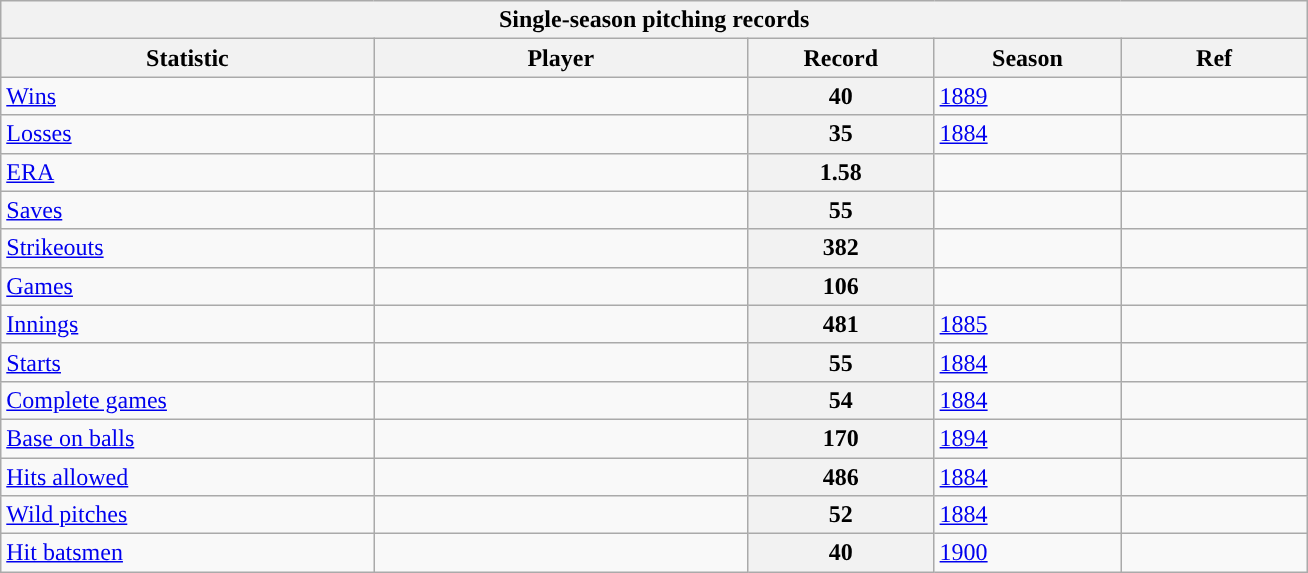<table class="wikitable" style="text-align:left" width="69%">
<tr>
<th colspan=5>Single-season pitching records</th>
</tr>
<tr>
<th scope="col" width=20%>Statistic</th>
<th scope="col" width=20%>Player</th>
<th scope="col" width=10% class="unsortable">Record</th>
<th scope="col" width=10%>Season</th>
<th scope="col" width=10% class="unsortable">Ref</th>
</tr>
<tr>
<td><a href='#'>Wins</a></td>
<td></td>
<th scope="row">40</th>
<td><a href='#'>1889</a></td>
<td></td>
</tr>
<tr>
<td><a href='#'>Losses</a></td>
<td></td>
<th scope="row">35</th>
<td><a href='#'>1884</a></td>
<td></td>
</tr>
<tr>
<td><a href='#'>ERA</a></td>
<td></td>
<th scope="row">1.58</th>
<td></td>
<td></td>
</tr>
<tr>
<td><a href='#'>Saves</a></td>
<td></td>
<th scope="row">55</th>
<td></td>
<td></td>
</tr>
<tr>
<td><a href='#'>Strikeouts</a></td>
<td></td>
<th scope="row">382</th>
<td></td>
<td></td>
</tr>
<tr>
<td><a href='#'>Games</a></td>
<td></td>
<th scope="row">106</th>
<td></td>
<td></td>
</tr>
<tr>
<td><a href='#'>Innings</a></td>
<td></td>
<th scope="row">481</th>
<td><a href='#'>1885</a></td>
<td></td>
</tr>
<tr>
<td><a href='#'>Starts</a></td>
<td></td>
<th scope="row">55</th>
<td><a href='#'>1884</a></td>
<td></td>
</tr>
<tr>
<td><a href='#'>Complete games</a></td>
<td></td>
<th scope="row">54</th>
<td><a href='#'>1884</a></td>
<td></td>
</tr>
<tr>
<td><a href='#'>Base on balls</a></td>
<td></td>
<th scope="row">170</th>
<td><a href='#'>1894</a></td>
<td></td>
</tr>
<tr>
<td><a href='#'>Hits allowed</a></td>
<td></td>
<th scope="row">486</th>
<td><a href='#'>1884</a></td>
<td></td>
</tr>
<tr>
<td><a href='#'>Wild pitches</a></td>
<td></td>
<th scope="row">52</th>
<td><a href='#'>1884</a></td>
<td></td>
</tr>
<tr>
<td><a href='#'>Hit batsmen</a></td>
<td></td>
<th scope="row">40</th>
<td><a href='#'>1900</a></td>
<td></td>
</tr>
</table>
